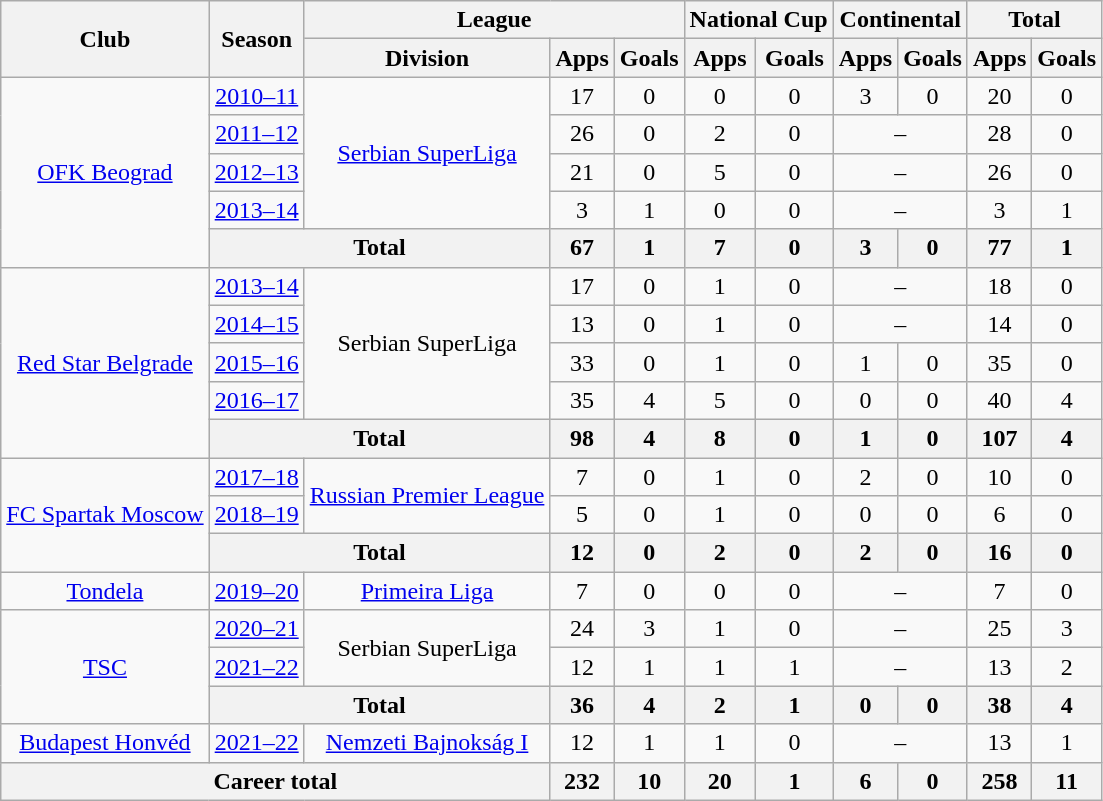<table class="wikitable" style="text-align:center">
<tr>
<th rowspan=2>Club</th>
<th rowspan=2>Season</th>
<th colspan=3>League</th>
<th colspan=2>National Cup</th>
<th colspan=2>Continental</th>
<th colspan=2>Total</th>
</tr>
<tr>
<th>Division</th>
<th>Apps</th>
<th>Goals</th>
<th>Apps</th>
<th>Goals</th>
<th>Apps</th>
<th>Goals</th>
<th>Apps</th>
<th>Goals</th>
</tr>
<tr>
<td rowspan=5><a href='#'>OFK Beograd</a></td>
<td><a href='#'>2010–11</a></td>
<td rowspan=4><a href='#'>Serbian SuperLiga</a></td>
<td>17</td>
<td>0</td>
<td>0</td>
<td>0</td>
<td>3</td>
<td>0</td>
<td>20</td>
<td>0</td>
</tr>
<tr>
<td><a href='#'>2011–12</a></td>
<td>26</td>
<td>0</td>
<td>2</td>
<td>0</td>
<td colspan=2>–</td>
<td>28</td>
<td>0</td>
</tr>
<tr>
<td><a href='#'>2012–13</a></td>
<td>21</td>
<td>0</td>
<td>5</td>
<td>0</td>
<td colspan=2>–</td>
<td>26</td>
<td>0</td>
</tr>
<tr>
<td><a href='#'>2013–14</a></td>
<td>3</td>
<td>1</td>
<td>0</td>
<td>0</td>
<td colspan=2>–</td>
<td>3</td>
<td>1</td>
</tr>
<tr>
<th colspan=2>Total</th>
<th>67</th>
<th>1</th>
<th>7</th>
<th>0</th>
<th>3</th>
<th>0</th>
<th>77</th>
<th>1</th>
</tr>
<tr>
<td rowspan=5><a href='#'>Red Star Belgrade</a></td>
<td><a href='#'>2013–14</a></td>
<td rowspan=4>Serbian SuperLiga</td>
<td>17</td>
<td>0</td>
<td>1</td>
<td>0</td>
<td colspan=2>–</td>
<td>18</td>
<td>0</td>
</tr>
<tr>
<td><a href='#'>2014–15</a></td>
<td>13</td>
<td>0</td>
<td>1</td>
<td>0</td>
<td colspan=2>–</td>
<td>14</td>
<td>0</td>
</tr>
<tr>
<td><a href='#'>2015–16</a></td>
<td>33</td>
<td>0</td>
<td>1</td>
<td>0</td>
<td>1</td>
<td>0</td>
<td>35</td>
<td>0</td>
</tr>
<tr>
<td><a href='#'>2016–17</a></td>
<td>35</td>
<td>4</td>
<td>5</td>
<td>0</td>
<td>0</td>
<td>0</td>
<td>40</td>
<td>4</td>
</tr>
<tr>
<th colspan=2>Total</th>
<th>98</th>
<th>4</th>
<th>8</th>
<th>0</th>
<th>1</th>
<th>0</th>
<th>107</th>
<th>4</th>
</tr>
<tr>
<td rowspan=3><a href='#'>FC Spartak Moscow</a></td>
<td><a href='#'>2017–18</a></td>
<td rowspan=2><a href='#'>Russian Premier League</a></td>
<td>7</td>
<td>0</td>
<td>1</td>
<td>0</td>
<td>2</td>
<td>0</td>
<td>10</td>
<td>0</td>
</tr>
<tr>
<td><a href='#'>2018–19</a></td>
<td>5</td>
<td>0</td>
<td>1</td>
<td>0</td>
<td>0</td>
<td>0</td>
<td>6</td>
<td>0</td>
</tr>
<tr>
<th colspan=2>Total</th>
<th>12</th>
<th>0</th>
<th>2</th>
<th>0</th>
<th>2</th>
<th>0</th>
<th>16</th>
<th>0</th>
</tr>
<tr>
<td><a href='#'>Tondela</a></td>
<td><a href='#'>2019–20</a></td>
<td><a href='#'>Primeira Liga</a></td>
<td>7</td>
<td>0</td>
<td>0</td>
<td>0</td>
<td colspan="2">–</td>
<td>7</td>
<td>0</td>
</tr>
<tr>
<td rowspan=3><a href='#'>TSC</a></td>
<td><a href='#'>2020–21</a></td>
<td rowspan=2>Serbian SuperLiga</td>
<td>24</td>
<td>3</td>
<td>1</td>
<td>0</td>
<td colspan="2">–</td>
<td>25</td>
<td>3</td>
</tr>
<tr>
<td><a href='#'>2021–22</a></td>
<td>12</td>
<td>1</td>
<td>1</td>
<td>1</td>
<td colspan="2">–</td>
<td>13</td>
<td>2</td>
</tr>
<tr>
<th colspan=2>Total</th>
<th>36</th>
<th>4</th>
<th>2</th>
<th>1</th>
<th>0</th>
<th>0</th>
<th>38</th>
<th>4</th>
</tr>
<tr>
<td><a href='#'>Budapest Honvéd</a></td>
<td><a href='#'>2021–22</a></td>
<td><a href='#'>Nemzeti Bajnokság I</a></td>
<td>12</td>
<td>1</td>
<td>1</td>
<td>0</td>
<td colspan="2">–</td>
<td>13</td>
<td>1</td>
</tr>
<tr>
<th colspan=3>Career total</th>
<th>232</th>
<th>10</th>
<th>20</th>
<th>1</th>
<th>6</th>
<th>0</th>
<th>258</th>
<th>11</th>
</tr>
</table>
